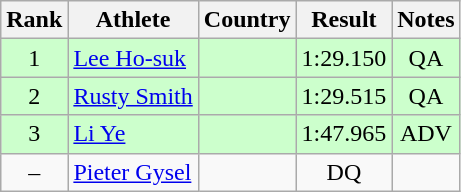<table class="wikitable sortable" style="text-align:center">
<tr>
<th>Rank</th>
<th>Athlete</th>
<th>Country</th>
<th>Result</th>
<th>Notes</th>
</tr>
<tr bgcolor=ccffcc>
<td>1</td>
<td align=left><a href='#'>Lee Ho-suk</a></td>
<td></td>
<td>1:29.150</td>
<td>QA</td>
</tr>
<tr bgcolor=ccffcc>
<td>2</td>
<td align=left><a href='#'>Rusty Smith</a></td>
<td></td>
<td>1:29.515</td>
<td>QA</td>
</tr>
<tr bgcolor=ccffcc>
<td>3</td>
<td align=left><a href='#'>Li Ye</a></td>
<td></td>
<td>1:47.965</td>
<td>ADV</td>
</tr>
<tr>
<td>–</td>
<td align=left><a href='#'>Pieter Gysel</a></td>
<td></td>
<td>DQ</td>
<td></td>
</tr>
</table>
